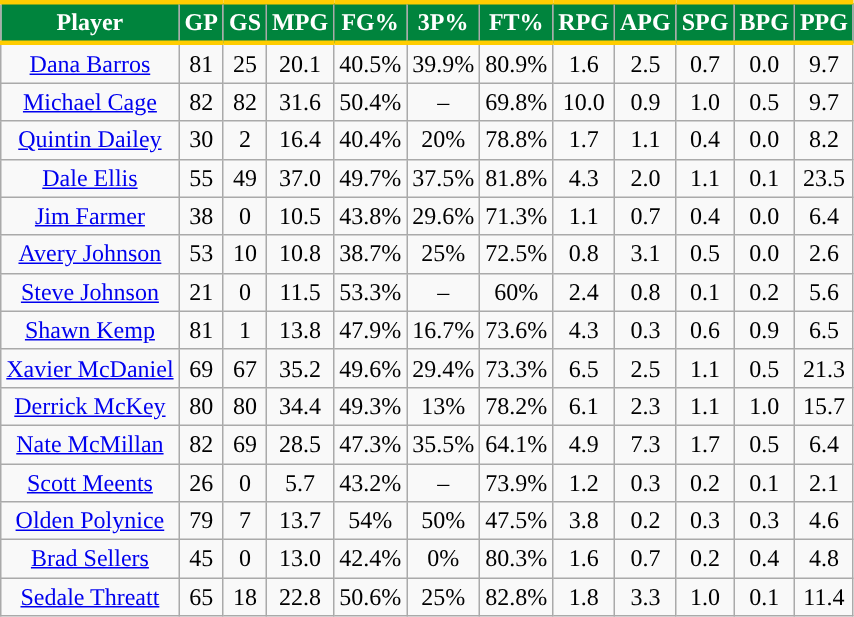<table class="wikitable sortable" style="text-align:right;">
<tr>
<th style="background:#00843D; color:#FFFFFF; border-top:#FFCD00 3px solid; border-bottom:#FFCD00 3px solid;">Player</th>
<th style="background:#00843D; color:#FFFFFF; border-top:#FFCD00 3px solid; border-bottom:#FFCD00 3px solid;">GP</th>
<th style="background:#00843D; color:#FFFFFF; border-top:#FFCD00 3px solid; border-bottom:#FFCD00 3px solid;">GS</th>
<th style="background:#00843D; color:#FFFFFF; border-top:#FFCD00 3px solid; border-bottom:#FFCD00 3px solid;">MPG</th>
<th style="background:#00843D; color:#FFFFFF; border-top:#FFCD00 3px solid; border-bottom:#FFCD00 3px solid;">FG%</th>
<th style="background:#00843D; color:#FFFFFF; border-top:#FFCD00 3px solid; border-bottom:#FFCD00 3px solid;">3P%</th>
<th style="background:#00843D; color:#FFFFFF; border-top:#FFCD00 3px solid; border-bottom:#FFCD00 3px solid;">FT%</th>
<th style="background:#00843D; color:#FFFFFF; border-top:#FFCD00 3px solid; border-bottom:#FFCD00 3px solid;">RPG</th>
<th style="background:#00843D; color:#FFFFFF; border-top:#FFCD00 3px solid; border-bottom:#FFCD00 3px solid;">APG</th>
<th style="background:#00843D; color:#FFFFFF; border-top:#FFCD00 3px solid; border-bottom:#FFCD00 3px solid;">SPG</th>
<th style="background:#00843D; color:#FFFFFF; border-top:#FFCD00 3px solid; border-bottom:#FFCD00 3px solid;">BPG</th>
<th style="background:#00843D; color:#FFFFFF; border-top:#FFCD00 3px solid; border-bottom:#FFCD00 3px solid;">PPG</th>
</tr>
<tr style="text-align: center">
<td><a href='#'>Dana Barros</a></td>
<td>81</td>
<td>25</td>
<td>20.1</td>
<td>40.5%</td>
<td>39.9%</td>
<td>80.9%</td>
<td>1.6</td>
<td>2.5</td>
<td>0.7</td>
<td>0.0</td>
<td>9.7</td>
</tr>
<tr style="text-align: center">
<td><a href='#'>Michael Cage</a></td>
<td>82</td>
<td>82</td>
<td>31.6</td>
<td>50.4%</td>
<td>–</td>
<td>69.8%</td>
<td>10.0</td>
<td>0.9</td>
<td>1.0</td>
<td>0.5</td>
<td>9.7</td>
</tr>
<tr style="text-align: center">
<td><a href='#'>Quintin Dailey</a></td>
<td>30</td>
<td>2</td>
<td>16.4</td>
<td>40.4%</td>
<td>20%</td>
<td>78.8%</td>
<td>1.7</td>
<td>1.1</td>
<td>0.4</td>
<td>0.0</td>
<td>8.2</td>
</tr>
<tr style="text-align: center">
<td><a href='#'>Dale Ellis</a></td>
<td>55</td>
<td>49</td>
<td>37.0</td>
<td>49.7%</td>
<td>37.5%</td>
<td>81.8%</td>
<td>4.3</td>
<td>2.0</td>
<td>1.1</td>
<td>0.1</td>
<td>23.5</td>
</tr>
<tr style="text-align: center">
<td><a href='#'>Jim Farmer</a></td>
<td>38</td>
<td>0</td>
<td>10.5</td>
<td>43.8%</td>
<td>29.6%</td>
<td>71.3%</td>
<td>1.1</td>
<td>0.7</td>
<td>0.4</td>
<td>0.0</td>
<td>6.4</td>
</tr>
<tr style="text-align: center">
<td><a href='#'>Avery Johnson</a></td>
<td>53</td>
<td>10</td>
<td>10.8</td>
<td>38.7%</td>
<td>25%</td>
<td>72.5%</td>
<td>0.8</td>
<td>3.1</td>
<td>0.5</td>
<td>0.0</td>
<td>2.6</td>
</tr>
<tr style="text-align: center">
<td><a href='#'>Steve Johnson</a> </td>
<td>21</td>
<td>0</td>
<td>11.5</td>
<td>53.3%</td>
<td>–</td>
<td>60%</td>
<td>2.4</td>
<td>0.8</td>
<td>0.1</td>
<td>0.2</td>
<td>5.6</td>
</tr>
<tr style="text-align: center">
<td><a href='#'>Shawn Kemp</a></td>
<td>81</td>
<td>1</td>
<td>13.8</td>
<td>47.9%</td>
<td>16.7%</td>
<td>73.6%</td>
<td>4.3</td>
<td>0.3</td>
<td>0.6</td>
<td>0.9</td>
<td>6.5</td>
</tr>
<tr style="text-align: center">
<td><a href='#'>Xavier McDaniel</a></td>
<td>69</td>
<td>67</td>
<td>35.2</td>
<td>49.6%</td>
<td>29.4%</td>
<td>73.3%</td>
<td>6.5</td>
<td>2.5</td>
<td>1.1</td>
<td>0.5</td>
<td>21.3</td>
</tr>
<tr style="text-align: center">
<td><a href='#'>Derrick McKey</a></td>
<td>80</td>
<td>80</td>
<td>34.4</td>
<td>49.3%</td>
<td>13%</td>
<td>78.2%</td>
<td>6.1</td>
<td>2.3</td>
<td>1.1</td>
<td>1.0</td>
<td>15.7</td>
</tr>
<tr style="text-align: center">
<td><a href='#'>Nate McMillan</a></td>
<td>82</td>
<td>69</td>
<td>28.5</td>
<td>47.3%</td>
<td>35.5%</td>
<td>64.1%</td>
<td>4.9</td>
<td>7.3</td>
<td>1.7</td>
<td>0.5</td>
<td>6.4</td>
</tr>
<tr style="text-align: center">
<td><a href='#'>Scott Meents</a></td>
<td>26</td>
<td>0</td>
<td>5.7</td>
<td>43.2%</td>
<td>–</td>
<td>73.9%</td>
<td>1.2</td>
<td>0.3</td>
<td>0.2</td>
<td>0.1</td>
<td>2.1</td>
</tr>
<tr style="text-align: center">
<td><a href='#'>Olden Polynice</a></td>
<td>79</td>
<td>7</td>
<td>13.7</td>
<td>54%</td>
<td>50%</td>
<td>47.5%</td>
<td>3.8</td>
<td>0.2</td>
<td>0.3</td>
<td>0.3</td>
<td>4.6</td>
</tr>
<tr style="text-align: center">
<td><a href='#'>Brad Sellers</a> </td>
<td>45</td>
<td>0</td>
<td>13.0</td>
<td>42.4%</td>
<td>0%</td>
<td>80.3%</td>
<td>1.6</td>
<td>0.7</td>
<td>0.2</td>
<td>0.4</td>
<td>4.8</td>
</tr>
<tr style="text-align: center">
<td><a href='#'>Sedale Threatt</a></td>
<td>65</td>
<td>18</td>
<td>22.8</td>
<td>50.6%</td>
<td>25%</td>
<td>82.8%</td>
<td>1.8</td>
<td>3.3</td>
<td>1.0</td>
<td>0.1</td>
<td>11.4</td>
</tr>
</table>
